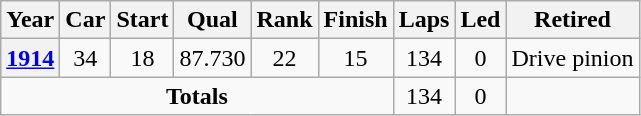<table class="wikitable" style="text-align:center">
<tr>
<th>Year</th>
<th>Car</th>
<th>Start</th>
<th>Qual</th>
<th>Rank</th>
<th>Finish</th>
<th>Laps</th>
<th>Led</th>
<th>Retired</th>
</tr>
<tr>
<th><a href='#'>1914</a></th>
<td>34</td>
<td>18</td>
<td>87.730</td>
<td>22</td>
<td>15</td>
<td>134</td>
<td>0</td>
<td>Drive pinion</td>
</tr>
<tr>
<td colspan=6><strong>Totals</strong></td>
<td>134</td>
<td>0</td>
<td></td>
</tr>
</table>
